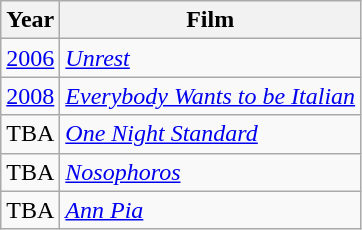<table class="wikitable">
<tr>
<th>Year</th>
<th>Film</th>
</tr>
<tr>
<td><a href='#'>2006</a></td>
<td><em><a href='#'>Unrest</a></em></td>
</tr>
<tr>
<td><a href='#'>2008</a></td>
<td><em><a href='#'>Everybody Wants to be Italian</a></em></td>
</tr>
<tr>
<td>TBA</td>
<td><em><a href='#'>One Night Standard</a></em></td>
</tr>
<tr>
<td>TBA</td>
<td><em><a href='#'>Nosophoros</a></em></td>
</tr>
<tr>
<td>TBA</td>
<td><em><a href='#'>Ann Pia</a></em></td>
</tr>
</table>
